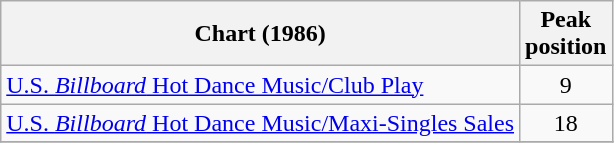<table class="wikitable sortable">
<tr>
<th>Chart (1986)</th>
<th>Peak<br>position</th>
</tr>
<tr>
<td><a href='#'>U.S. <em>Billboard</em> Hot Dance Music/Club Play</a></td>
<td align="center">9</td>
</tr>
<tr>
<td><a href='#'>U.S. <em>Billboard</em> Hot Dance Music/Maxi-Singles Sales</a></td>
<td align="center">18</td>
</tr>
<tr>
</tr>
</table>
